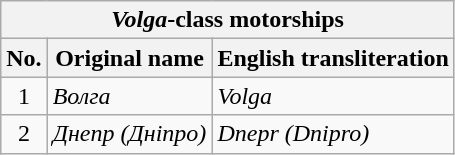<table class="wikitable" style="text-align:center">
<tr>
<th colspan="3" style="text-align:center"><em>Volga</em>-class motorships</th>
</tr>
<tr>
<th>No.</th>
<th align=Left>Original name</th>
<th align=Left>English transliteration</th>
</tr>
<tr>
<td>1</td>
<td align=Left><em>Волга</em></td>
<td align=Left><em>Volga</em></td>
</tr>
<tr>
<td>2</td>
<td align=Left><em>Днепр (Дніпро)</em></td>
<td align=Left><em>Dnepr (Dnipro)</em></td>
</tr>
</table>
